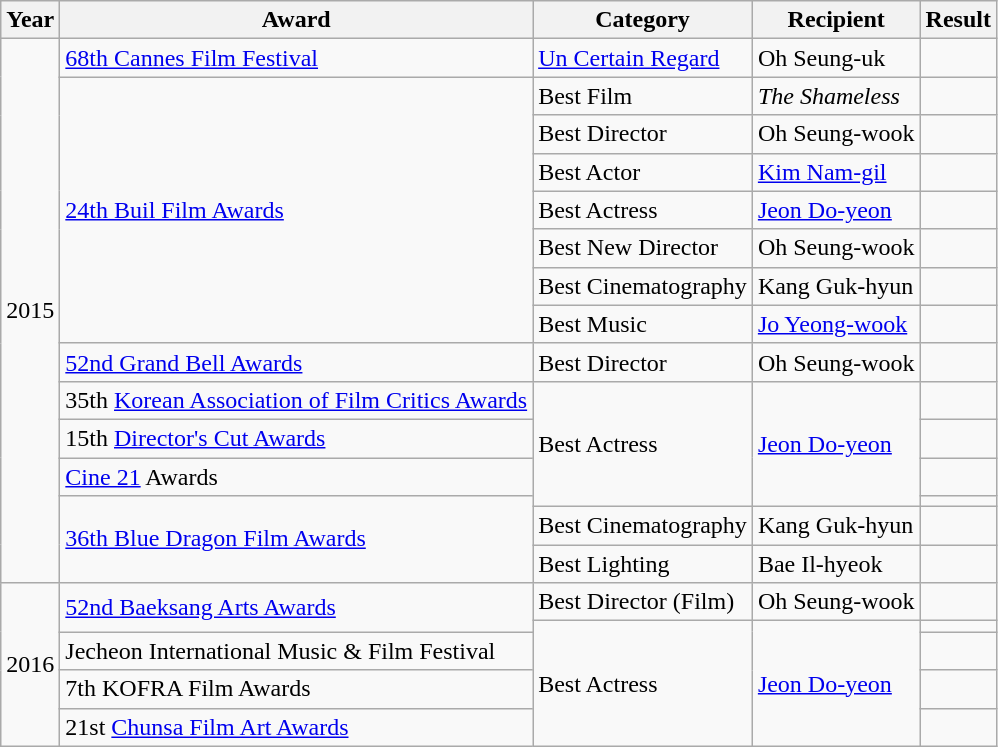<table class="wikitable sortable">
<tr>
<th>Year</th>
<th>Award</th>
<th>Category</th>
<th>Recipient</th>
<th>Result</th>
</tr>
<tr>
<td rowspan=15>2015</td>
<td><a href='#'>68th Cannes Film Festival</a></td>
<td><a href='#'>Un Certain Regard</a></td>
<td>Oh Seung-uk</td>
<td></td>
</tr>
<tr>
<td rowspan=7><a href='#'>24th Buil Film Awards</a></td>
<td>Best Film</td>
<td><em>The Shameless</em></td>
<td></td>
</tr>
<tr>
<td>Best Director</td>
<td>Oh Seung-wook</td>
<td></td>
</tr>
<tr>
<td>Best Actor</td>
<td><a href='#'>Kim Nam-gil</a></td>
<td></td>
</tr>
<tr>
<td>Best Actress</td>
<td><a href='#'>Jeon Do-yeon</a></td>
<td></td>
</tr>
<tr>
<td>Best New Director</td>
<td>Oh Seung-wook</td>
<td></td>
</tr>
<tr>
<td>Best Cinematography</td>
<td>Kang Guk-hyun</td>
<td></td>
</tr>
<tr>
<td>Best Music</td>
<td><a href='#'>Jo Yeong-wook</a></td>
<td></td>
</tr>
<tr>
<td><a href='#'>52nd Grand Bell Awards</a></td>
<td>Best Director</td>
<td>Oh Seung-wook</td>
<td></td>
</tr>
<tr>
<td>35th <a href='#'>Korean Association of Film Critics Awards</a></td>
<td rowspan=4>Best Actress</td>
<td rowspan=4><a href='#'>Jeon Do-yeon</a></td>
<td></td>
</tr>
<tr>
<td>15th <a href='#'>Director's Cut Awards</a></td>
<td></td>
</tr>
<tr>
<td><a href='#'>Cine 21</a> Awards</td>
<td></td>
</tr>
<tr>
<td rowspan=3><a href='#'>36th Blue Dragon Film Awards</a></td>
<td></td>
</tr>
<tr>
<td>Best Cinematography</td>
<td>Kang Guk-hyun</td>
<td></td>
</tr>
<tr>
<td>Best Lighting</td>
<td>Bae Il-hyeok</td>
<td></td>
</tr>
<tr>
<td rowspan=5>2016</td>
<td rowspan=2><a href='#'>52nd Baeksang Arts Awards</a></td>
<td>Best Director (Film)</td>
<td>Oh Seung-wook</td>
<td></td>
</tr>
<tr>
<td rowspan=4>Best Actress</td>
<td rowspan=4><a href='#'>Jeon Do-yeon</a></td>
<td></td>
</tr>
<tr>
<td>Jecheon International Music & Film Festival</td>
<td></td>
</tr>
<tr>
<td>7th KOFRA Film Awards</td>
<td></td>
</tr>
<tr>
<td>21st <a href='#'>Chunsa Film Art Awards</a></td>
<td></td>
</tr>
</table>
